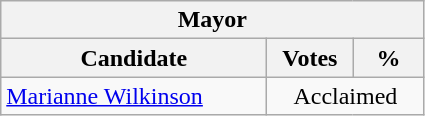<table class="wikitable">
<tr>
<th colspan="3">Mayor</th>
</tr>
<tr>
<th style="width: 170px">Candidate</th>
<th style="width: 50px">Votes</th>
<th style="width: 40px">%</th>
</tr>
<tr>
<td><a href='#'>Marianne Wilkinson</a></td>
<td colspan="2" align="center">Acclaimed</td>
</tr>
</table>
